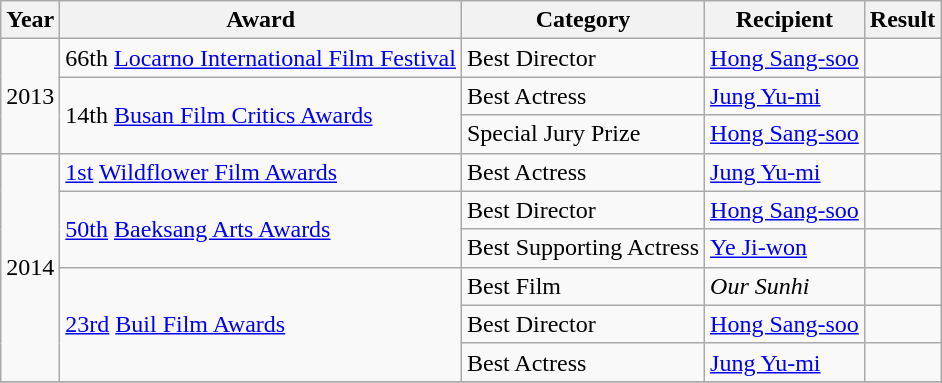<table class="wikitable">
<tr>
<th>Year</th>
<th>Award</th>
<th>Category</th>
<th>Recipient</th>
<th>Result</th>
</tr>
<tr>
<td rowspan=3>2013</td>
<td>66th <a href='#'>Locarno International Film Festival</a></td>
<td>Best Director</td>
<td><a href='#'>Hong Sang-soo</a></td>
<td></td>
</tr>
<tr>
<td rowspan=2>14th <a href='#'>Busan Film Critics Awards</a></td>
<td>Best Actress</td>
<td><a href='#'>Jung Yu-mi</a></td>
<td></td>
</tr>
<tr>
<td>Special Jury Prize</td>
<td><a href='#'>Hong Sang-soo</a></td>
<td></td>
</tr>
<tr>
<td rowspan=6>2014</td>
<td><a href='#'>1st</a> <a href='#'>Wildflower Film Awards</a></td>
<td>Best Actress</td>
<td><a href='#'>Jung Yu-mi</a></td>
<td></td>
</tr>
<tr>
<td rowspan=2><a href='#'>50th</a> <a href='#'>Baeksang Arts Awards</a></td>
<td>Best Director</td>
<td><a href='#'>Hong Sang-soo</a></td>
<td></td>
</tr>
<tr>
<td>Best Supporting Actress</td>
<td><a href='#'>Ye Ji-won</a></td>
<td></td>
</tr>
<tr>
<td rowspan=3><a href='#'>23rd</a> <a href='#'>Buil Film Awards</a></td>
<td>Best Film</td>
<td><em>Our Sunhi</em></td>
<td></td>
</tr>
<tr>
<td>Best Director</td>
<td><a href='#'>Hong Sang-soo</a></td>
<td></td>
</tr>
<tr>
<td>Best Actress</td>
<td><a href='#'>Jung Yu-mi</a></td>
<td></td>
</tr>
<tr>
</tr>
</table>
